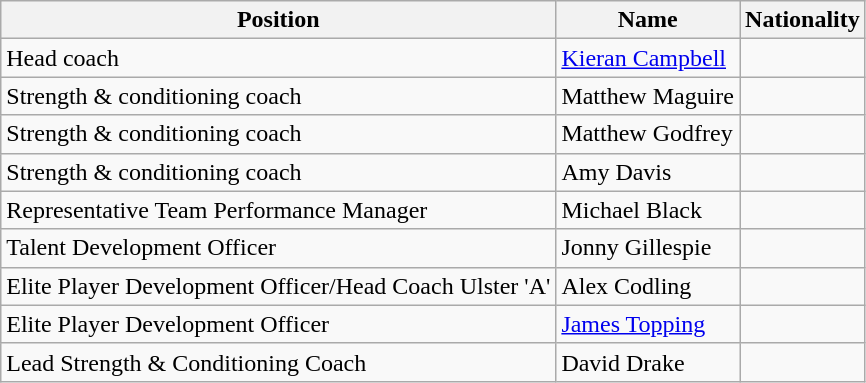<table class="wikitable">
<tr>
<th>Position</th>
<th>Name</th>
<th>Nationality</th>
</tr>
<tr>
<td>Head coach</td>
<td><a href='#'>Kieran Campbell</a></td>
<td></td>
</tr>
<tr>
<td>Strength & conditioning coach</td>
<td>Matthew Maguire</td>
<td></td>
</tr>
<tr>
<td>Strength & conditioning coach</td>
<td>Matthew Godfrey</td>
<td></td>
</tr>
<tr>
<td>Strength & conditioning coach</td>
<td>Amy Davis</td>
<td></td>
</tr>
<tr>
<td>Representative Team Performance Manager</td>
<td>Michael Black</td>
<td></td>
</tr>
<tr>
<td>Talent Development Officer</td>
<td>Jonny Gillespie</td>
<td></td>
</tr>
<tr>
<td>Elite Player Development Officer/Head Coach Ulster 'A'</td>
<td>Alex Codling</td>
<td></td>
</tr>
<tr>
<td>Elite Player Development Officer</td>
<td><a href='#'>James Topping</a></td>
<td></td>
</tr>
<tr>
<td>Lead Strength & Conditioning Coach</td>
<td>David Drake</td>
<td></td>
</tr>
</table>
